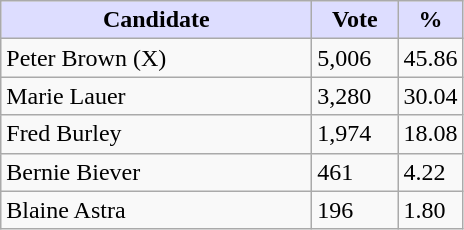<table class="wikitable">
<tr>
<th style="background:#ddf; width:200px;">Candidate</th>
<th style="background:#ddf; width:50px;">Vote</th>
<th style="background:#ddf; width:30px;">%</th>
</tr>
<tr>
<td>Peter Brown (X)</td>
<td>5,006</td>
<td>45.86</td>
</tr>
<tr>
<td>Marie Lauer</td>
<td>3,280</td>
<td>30.04</td>
</tr>
<tr>
<td>Fred Burley</td>
<td>1,974</td>
<td>18.08</td>
</tr>
<tr>
<td>Bernie Biever</td>
<td>461</td>
<td>4.22</td>
</tr>
<tr>
<td>Blaine Astra</td>
<td>196</td>
<td>1.80</td>
</tr>
</table>
